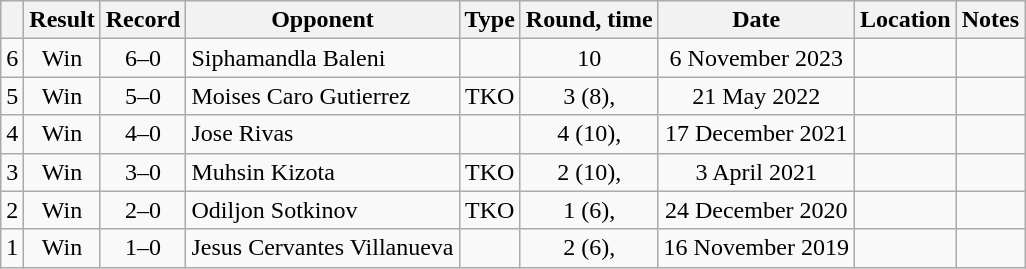<table class="wikitable" style="text-align:center">
<tr>
<th></th>
<th>Result</th>
<th>Record</th>
<th>Opponent</th>
<th>Type</th>
<th>Round, time</th>
<th>Date</th>
<th>Location</th>
<th>Notes</th>
</tr>
<tr>
<td>6</td>
<td>Win</td>
<td>6–0</td>
<td style="text-align:left;">Siphamandla Baleni</td>
<td></td>
<td>10</td>
<td>6 November 2023</td>
<td style="text-align:left;"></td>
<td></td>
</tr>
<tr>
<td>5</td>
<td>Win</td>
<td>5–0</td>
<td style="text-align:left;">Moises Caro Gutierrez</td>
<td>TKO</td>
<td>3 (8), </td>
<td>21 May 2022</td>
<td style="text-align:left;"></td>
<td></td>
</tr>
<tr>
<td>4</td>
<td>Win</td>
<td>4–0</td>
<td style="text-align:left;">Jose Rivas</td>
<td></td>
<td>4 (10), </td>
<td>17 December 2021</td>
<td style="text-align:left;"></td>
<td></td>
</tr>
<tr>
<td>3</td>
<td>Win</td>
<td>3–0</td>
<td style="text-align:left;">Muhsin Kizota</td>
<td>TKO</td>
<td>2 (10), </td>
<td>3 April 2021</td>
<td style="text-align:left;"></td>
<td style="text-align:left;"></td>
</tr>
<tr>
<td>2</td>
<td>Win</td>
<td>2–0</td>
<td style="text-align:left;">Odiljon Sotkinov</td>
<td>TKO</td>
<td>1 (6), </td>
<td>24 December 2020</td>
<td style="text-align:left;"></td>
<td></td>
</tr>
<tr>
<td>1</td>
<td>Win</td>
<td>1–0</td>
<td style="text-align:left;">Jesus Cervantes Villanueva</td>
<td></td>
<td>2 (6), </td>
<td>16 November 2019</td>
<td style="text-align:left;"></td>
<td></td>
</tr>
</table>
